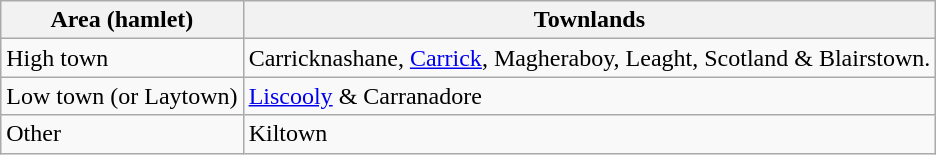<table class="wikitable">
<tr>
<th>Area (hamlet)</th>
<th>Townlands</th>
</tr>
<tr>
<td>High town</td>
<td>Carricknashane, <a href='#'>Carrick</a>, Magheraboy, Leaght, Scotland & Blairstown.</td>
</tr>
<tr>
<td>Low town (or Laytown)</td>
<td><a href='#'>Liscooly</a> & Carranadore</td>
</tr>
<tr>
<td>Other</td>
<td>Kiltown</td>
</tr>
</table>
